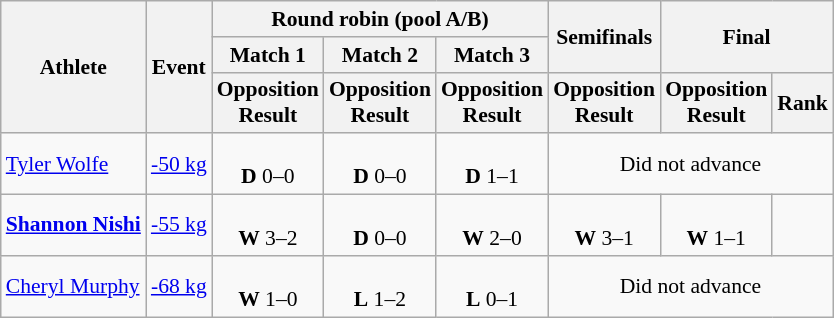<table class="wikitable" style="font-size:90%">
<tr>
<th rowspan=3>Athlete</th>
<th rowspan=3>Event</th>
<th colspan=3>Round robin (pool A/B)</th>
<th rowspan=2>Semifinals</th>
<th colspan=2 rowspan=2>Final</th>
</tr>
<tr>
<th>Match 1</th>
<th>Match 2</th>
<th>Match 3</th>
</tr>
<tr>
<th>Opposition<br>Result</th>
<th>Opposition<br>Result</th>
<th>Opposition<br>Result</th>
<th>Opposition<br>Result</th>
<th>Opposition<br>Result</th>
<th>Rank</th>
</tr>
<tr align=center>
<td align=left><a href='#'>Tyler Wolfe</a></td>
<td align=left><a href='#'>-50 kg</a></td>
<td><br><strong>D</strong> 0–0</td>
<td><br><strong>D</strong> 0–0</td>
<td><br><strong>D</strong> 1–1</td>
<td colspan=3>Did not advance</td>
</tr>
<tr align=center>
<td align=left><strong><a href='#'>Shannon Nishi</a></strong></td>
<td align=left><a href='#'>-55 kg</a></td>
<td><br><strong>W</strong> 3–2</td>
<td><br><strong>D</strong> 0–0</td>
<td><br><strong>W</strong> 2–0</td>
<td><br><strong>W</strong> 3–1</td>
<td><br><strong>W</strong> 1–1</td>
<td></td>
</tr>
<tr align=center>
<td align=left><a href='#'>Cheryl Murphy</a></td>
<td align=left><a href='#'>-68 kg</a></td>
<td><br><strong>W</strong> 1–0</td>
<td><br><strong>L</strong> 1–2</td>
<td><br><strong>L</strong> 0–1</td>
<td colspan=3>Did not advance</td>
</tr>
</table>
